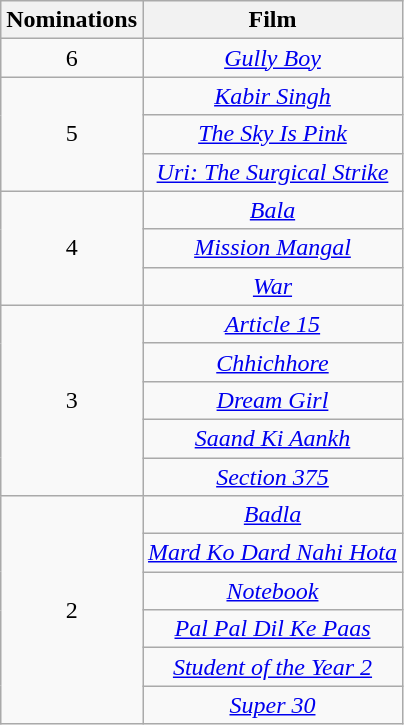<table class="wikitable plainrowheaders" style="text-align:center;">
<tr>
<th scope="col" style="width:55px;">Nominations</th>
<th scope="col" style="text-align:center;">Film</th>
</tr>
<tr>
<td scope="row" style="text-align:center">6</td>
<td><em><a href='#'>Gully Boy</a></em></td>
</tr>
<tr>
<td rowspan="3" scope="row" style="text-align:center">5</td>
<td><em><a href='#'>Kabir Singh</a></em></td>
</tr>
<tr>
<td><em><a href='#'>The Sky Is Pink</a></em></td>
</tr>
<tr>
<td><em><a href='#'>Uri: The Surgical Strike</a></em></td>
</tr>
<tr>
<td rowspan="3">4</td>
<td><a href='#'><em>Bala</em></a></td>
</tr>
<tr>
<td><em><a href='#'>Mission Mangal</a></em></td>
</tr>
<tr>
<td><a href='#'><em>War</em></a></td>
</tr>
<tr>
<td rowspan="5">3</td>
<td><a href='#'><em>Article 15</em></a></td>
</tr>
<tr>
<td><em><a href='#'>Chhichhore</a></em></td>
</tr>
<tr>
<td><a href='#'><em>Dream Girl</em></a></td>
</tr>
<tr>
<td><em><a href='#'>Saand Ki Aankh</a></em></td>
</tr>
<tr>
<td><em><a href='#'>Section 375</a></em></td>
</tr>
<tr>
<td rowspan="6" scope="row" style="text-align:center;">2</td>
<td><a href='#'><em>Badla</em></a></td>
</tr>
<tr>
<td><em><a href='#'>Mard Ko Dard Nahi Hota</a></em></td>
</tr>
<tr>
<td><a href='#'><em>Notebook</em></a></td>
</tr>
<tr>
<td><em><a href='#'>Pal Pal Dil Ke Paas</a></em></td>
</tr>
<tr>
<td><em><a href='#'>Student of the Year 2</a></em></td>
</tr>
<tr>
<td><a href='#'><em>Super 30</em></a></td>
</tr>
</table>
